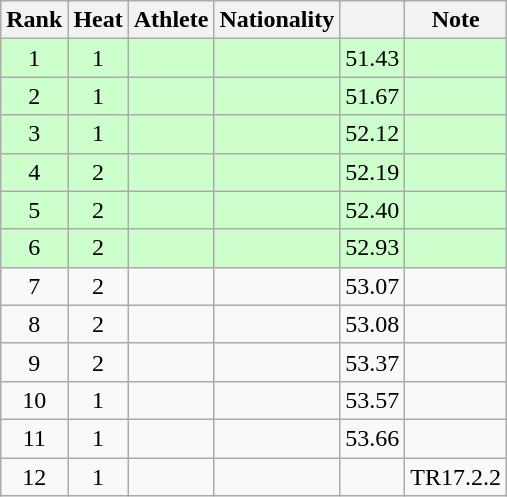<table class="wikitable sortable" style="text-align:center">
<tr>
<th scope="col">Rank</th>
<th scope="col">Heat</th>
<th scope="col">Athlete</th>
<th scope="col">Nationality</th>
<th scope="col"></th>
<th scope="col">Note</th>
</tr>
<tr bgcolor=ccffcc>
<td>1</td>
<td>1</td>
<td align=left></td>
<td align=left></td>
<td>51.43</td>
<td></td>
</tr>
<tr bgcolor=ccffcc>
<td>2</td>
<td>1</td>
<td align=left></td>
<td align=left></td>
<td>51.67</td>
<td></td>
</tr>
<tr bgcolor=ccffcc>
<td>3</td>
<td>1</td>
<td align=left></td>
<td align=left></td>
<td>52.12</td>
<td></td>
</tr>
<tr bgcolor=ccffcc>
<td>4</td>
<td>2</td>
<td align=left></td>
<td align=left></td>
<td>52.19</td>
<td></td>
</tr>
<tr bgcolor=ccffcc>
<td>5</td>
<td>2</td>
<td align=left></td>
<td align=left></td>
<td>52.40</td>
<td></td>
</tr>
<tr bgcolor=ccffcc>
<td>6</td>
<td>2</td>
<td align=left></td>
<td align=left></td>
<td>52.93</td>
<td></td>
</tr>
<tr>
<td>7</td>
<td>2</td>
<td align=left></td>
<td align=left></td>
<td>53.07</td>
<td></td>
</tr>
<tr>
<td>8</td>
<td>2</td>
<td align=left></td>
<td align=left></td>
<td>53.08</td>
<td></td>
</tr>
<tr>
<td>9</td>
<td>2</td>
<td align=left></td>
<td align=left></td>
<td>53.37</td>
<td></td>
</tr>
<tr>
<td>10</td>
<td>1</td>
<td align=left></td>
<td align=left></td>
<td>53.57</td>
<td></td>
</tr>
<tr>
<td>11</td>
<td>1</td>
<td align=left></td>
<td align=left></td>
<td>53.66</td>
<td></td>
</tr>
<tr>
<td>12</td>
<td>1</td>
<td align=left></td>
<td align=left></td>
<td></td>
<td>TR17.2.2</td>
</tr>
</table>
